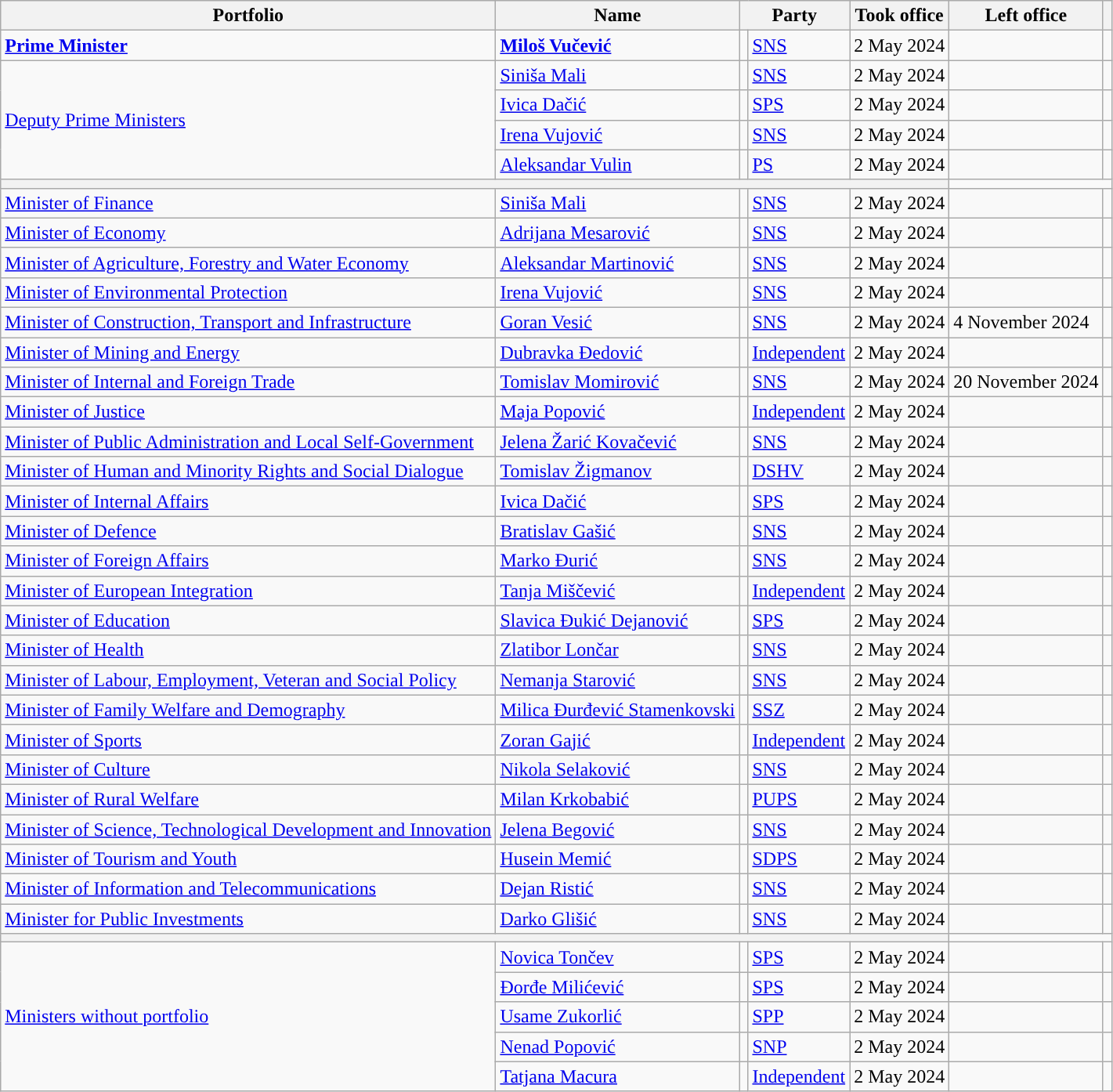<table class="wikitable">
<tr>
<th>Portfolio</th>
<th>Name</th>
<th colspan="2">Party</th>
<th>Took office</th>
<th>Left office</th>
<th></th>
</tr>
<tr>
<td><strong><a href='#'>Prime Minister</a></strong></td>
<td><strong><a href='#'>Miloš Vučević</a></strong></td>
<td style="background-color:"></td>
<td><a href='#'>SNS</a></td>
<td>2 May 2024</td>
<td></td>
<td></td>
</tr>
<tr>
<td rowspan="4"><a href='#'>Deputy Prime Ministers</a></td>
<td><a href='#'>Siniša Mali</a></td>
<td style="background-color:"></td>
<td><a href='#'>SNS</a></td>
<td>2 May 2024</td>
<td></td>
<td></td>
</tr>
<tr>
<td><a href='#'>Ivica Dačić</a></td>
<td style="background-color:"></td>
<td><a href='#'>SPS</a></td>
<td>2 May 2024</td>
<td></td>
<td></td>
</tr>
<tr>
<td><a href='#'>Irena Vujović</a></td>
<td style="background-color:"></td>
<td><a href='#'>SNS</a></td>
<td>2 May 2024</td>
<td></td>
<td></td>
</tr>
<tr>
<td><a href='#'>Aleksandar Vulin</a></td>
<td style="background-color:"></td>
<td><a href='#'>PS</a></td>
<td>2 May 2024</td>
<td></td>
<td></td>
</tr>
<tr>
<th colspan="5"></th>
</tr>
<tr>
<td><a href='#'>Minister of Finance</a></td>
<td><a href='#'>Siniša Mali</a></td>
<td style="background-color:"></td>
<td><a href='#'>SNS</a></td>
<td>2 May 2024</td>
<td></td>
<td></td>
</tr>
<tr>
<td><a href='#'>Minister of Economy</a></td>
<td><a href='#'>Adrijana Mesarović</a></td>
<td style="background-color:"></td>
<td><a href='#'>SNS</a></td>
<td>2 May 2024</td>
<td></td>
<td></td>
</tr>
<tr>
<td><a href='#'>Minister of Agriculture, Forestry and Water Economy</a></td>
<td><a href='#'>Aleksandar Martinović</a></td>
<td style="background-color:"></td>
<td><a href='#'>SNS</a></td>
<td>2 May 2024</td>
<td></td>
<td></td>
</tr>
<tr>
<td><a href='#'>Minister of Environmental Protection</a></td>
<td><a href='#'>Irena Vujović</a></td>
<td style="background-color:"></td>
<td><a href='#'>SNS</a></td>
<td>2 May 2024</td>
<td></td>
<td></td>
</tr>
<tr>
<td><a href='#'>Minister of Construction, Transport and Infrastructure</a></td>
<td><a href='#'>Goran Vesić</a></td>
<td style="background-color:"></td>
<td><a href='#'>SNS</a></td>
<td>2 May 2024</td>
<td>4 November 2024</td>
<td></td>
</tr>
<tr>
<td><a href='#'>Minister of Mining and Energy</a></td>
<td><a href='#'>Dubravka Đedović</a></td>
<td style="background-color:"></td>
<td><a href='#'>Independent</a></td>
<td>2 May 2024</td>
<td></td>
<td></td>
</tr>
<tr>
<td><a href='#'>Minister of Internal and Foreign Trade</a></td>
<td><a href='#'>Tomislav Momirović</a></td>
<td style="background-color:"></td>
<td><a href='#'>SNS</a></td>
<td>2 May 2024</td>
<td>20 November 2024</td>
<td></td>
</tr>
<tr>
<td><a href='#'>Minister of Justice</a></td>
<td><a href='#'>Maja Popović</a></td>
<td style="background-color:"></td>
<td><a href='#'>Independent</a></td>
<td>2 May 2024</td>
<td></td>
<td></td>
</tr>
<tr>
<td><a href='#'>Minister of Public Administration and Local Self-Government</a></td>
<td><a href='#'>Jelena Žarić Kovačević</a></td>
<td style="background-color:"></td>
<td><a href='#'>SNS</a></td>
<td>2 May 2024</td>
<td></td>
<td></td>
</tr>
<tr>
<td><a href='#'>Minister of Human and Minority Rights and Social Dialogue</a></td>
<td><a href='#'>Tomislav Žigmanov</a></td>
<td style="background-color:"></td>
<td><a href='#'>DSHV</a></td>
<td>2 May 2024</td>
<td></td>
<td></td>
</tr>
<tr>
<td><a href='#'>Minister of Internal Affairs</a></td>
<td><a href='#'>Ivica Dačić</a></td>
<td style="background-color:"></td>
<td><a href='#'>SPS</a></td>
<td>2 May 2024</td>
<td></td>
<td></td>
</tr>
<tr>
<td><a href='#'>Minister of Defence</a></td>
<td><a href='#'>Bratislav Gašić</a></td>
<td style="background-color:"></td>
<td><a href='#'>SNS</a></td>
<td>2 May 2024</td>
<td></td>
<td></td>
</tr>
<tr>
<td><a href='#'>Minister of Foreign Affairs</a></td>
<td><a href='#'>Marko Đurić</a></td>
<td style="background-color:"></td>
<td><a href='#'>SNS</a></td>
<td>2 May 2024</td>
<td></td>
<td></td>
</tr>
<tr>
<td><a href='#'>Minister of European Integration</a></td>
<td><a href='#'>Tanja Miščević</a></td>
<td style="background-color:"></td>
<td><a href='#'>Independent</a></td>
<td>2 May 2024</td>
<td></td>
<td></td>
</tr>
<tr>
<td><a href='#'>Minister of Education</a></td>
<td><a href='#'>Slavica Đukić Dejanović</a></td>
<td style="background-color:"></td>
<td><a href='#'>SPS</a></td>
<td>2 May 2024</td>
<td></td>
<td></td>
</tr>
<tr>
<td><a href='#'>Minister of Health</a></td>
<td><a href='#'>Zlatibor Lončar</a></td>
<td style="background-color:"></td>
<td><a href='#'>SNS</a></td>
<td>2 May 2024</td>
<td></td>
<td></td>
</tr>
<tr>
<td><a href='#'>Minister of Labour, Employment, Veteran and Social Policy</a></td>
<td><a href='#'>Nemanja Starović</a></td>
<td style="background-color:"></td>
<td><a href='#'>SNS</a></td>
<td>2 May 2024</td>
<td></td>
<td></td>
</tr>
<tr>
<td><a href='#'>Minister of Family Welfare and Demography</a></td>
<td><a href='#'>Milica Đurđević Stamenkovski</a></td>
<td style="background-color:"></td>
<td><a href='#'>SSZ</a></td>
<td>2 May 2024</td>
<td></td>
<td></td>
</tr>
<tr>
<td><a href='#'>Minister of Sports</a></td>
<td><a href='#'>Zoran Gajić</a></td>
<td style="background-color:"></td>
<td><a href='#'>Independent</a></td>
<td>2 May 2024</td>
<td></td>
<td></td>
</tr>
<tr>
<td><a href='#'>Minister of Culture</a></td>
<td><a href='#'>Nikola Selaković</a></td>
<td style="background-color:"></td>
<td><a href='#'>SNS</a></td>
<td>2 May 2024</td>
<td></td>
<td></td>
</tr>
<tr>
<td><a href='#'>Minister of Rural Welfare</a></td>
<td><a href='#'>Milan Krkobabić</a></td>
<td style="background-color:"></td>
<td><a href='#'>PUPS</a></td>
<td>2 May 2024</td>
<td></td>
<td></td>
</tr>
<tr>
<td><a href='#'>Minister of Science, Technological Development and Innovation</a></td>
<td><a href='#'>Jelena Begović</a></td>
<td style="background-color:"></td>
<td><a href='#'>SNS</a></td>
<td>2 May 2024</td>
<td></td>
<td></td>
</tr>
<tr>
<td><a href='#'>Minister of Tourism and Youth</a></td>
<td><a href='#'>Husein Memić</a></td>
<td style="background-color:"></td>
<td><a href='#'>SDPS</a></td>
<td>2 May 2024</td>
<td></td>
<td></td>
</tr>
<tr>
<td><a href='#'>Minister of Information and Telecommunications</a></td>
<td><a href='#'>Dejan Ristić</a></td>
<td style="background-color:"></td>
<td><a href='#'>SNS</a></td>
<td>2 May 2024</td>
<td></td>
<td></td>
</tr>
<tr>
<td><a href='#'>Minister for Public Investments</a></td>
<td><a href='#'>Darko Glišić</a></td>
<td style="background-color:"></td>
<td><a href='#'>SNS</a></td>
<td>2 May 2024</td>
<td></td>
<td></td>
</tr>
<tr>
<th colspan="5"></th>
</tr>
<tr>
<td rowspan="5"><a href='#'>Ministers without portfolio</a></td>
<td><a href='#'>Novica Tončev</a></td>
<td style="background-color:"></td>
<td><a href='#'>SPS</a></td>
<td>2 May 2024</td>
<td></td>
<td></td>
</tr>
<tr>
<td><a href='#'>Đorđe Milićević</a></td>
<td style="background-color:"></td>
<td><a href='#'>SPS</a></td>
<td>2 May 2024</td>
<td></td>
<td></td>
</tr>
<tr>
<td><a href='#'>Usame Zukorlić</a></td>
<td style="background-color:"></td>
<td><a href='#'>SPP</a></td>
<td>2 May 2024</td>
<td></td>
<td></td>
</tr>
<tr>
<td><a href='#'>Nenad Popović</a></td>
<td style="background-color:"></td>
<td><a href='#'>SNP</a></td>
<td>2 May 2024</td>
<td></td>
<td></td>
</tr>
<tr>
<td><a href='#'>Tatjana Macura</a></td>
<td style="background-color:"></td>
<td><a href='#'>Independent</a></td>
<td>2 May 2024</td>
<td></td>
<td></td>
</tr>
</table>
